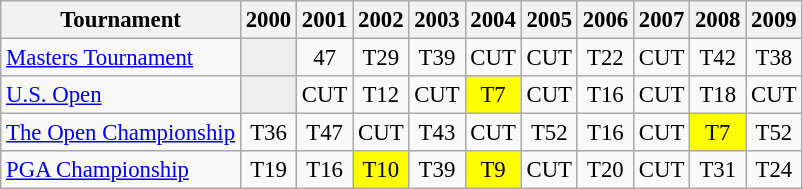<table class="wikitable" style="font-size:95%;text-align:center;">
<tr>
<th>Tournament</th>
<th>2000</th>
<th>2001</th>
<th>2002</th>
<th>2003</th>
<th>2004</th>
<th>2005</th>
<th>2006</th>
<th>2007</th>
<th>2008</th>
<th>2009</th>
</tr>
<tr>
<td align=left><a href='#'>Masters Tournament</a></td>
<td style="background:#eeeeee;"></td>
<td>47</td>
<td>T29</td>
<td>T39</td>
<td>CUT</td>
<td>CUT</td>
<td>T22</td>
<td>CUT</td>
<td>T42</td>
<td>T38</td>
</tr>
<tr>
<td align=left><a href='#'>U.S. Open</a></td>
<td style="background:#eeeeee;"></td>
<td>CUT</td>
<td>T12</td>
<td>CUT</td>
<td style="background:yellow;">T7</td>
<td>CUT</td>
<td>T16</td>
<td>CUT</td>
<td>T18</td>
<td>CUT</td>
</tr>
<tr>
<td align=left><a href='#'>The Open Championship</a></td>
<td>T36</td>
<td>T47</td>
<td>CUT</td>
<td>T43</td>
<td>CUT</td>
<td>T52</td>
<td>T16</td>
<td>CUT</td>
<td style="background:yellow;">T7</td>
<td>T52</td>
</tr>
<tr>
<td align=left><a href='#'>PGA Championship</a></td>
<td>T19</td>
<td>T16</td>
<td style="background:yellow;">T10</td>
<td>T39</td>
<td style="background:yellow;">T9</td>
<td>CUT</td>
<td>T20</td>
<td>CUT</td>
<td>T31</td>
<td>T24</td>
</tr>
</table>
